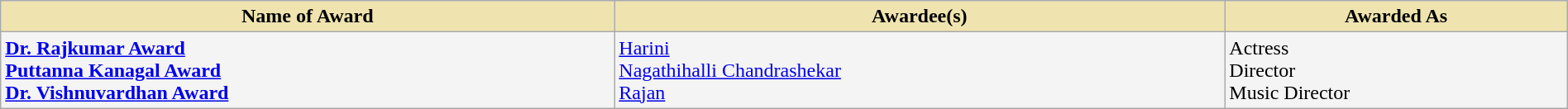<table class="wikitable" style="width:100%;">
<tr>
<th style="background-color:#EFE4B0;">Name of Award</th>
<th style="background-color:#EFE4B0;">Awardee(s)</th>
<th style="background-color:#EFE4B0;">Awarded As</th>
</tr>
<tr style="background-color:#F4F4F4">
<td><strong><a href='#'>Dr. Rajkumar Award</a></strong><br><strong><a href='#'>Puttanna Kanagal Award</a></strong><br><strong><a href='#'>Dr. Vishnuvardhan Award</a></strong></td>
<td><a href='#'>Harini</a><br><a href='#'>Nagathihalli Chandrashekar</a><br><a href='#'>Rajan</a></td>
<td>Actress<br>Director<br>Music Director</td>
</tr>
</table>
